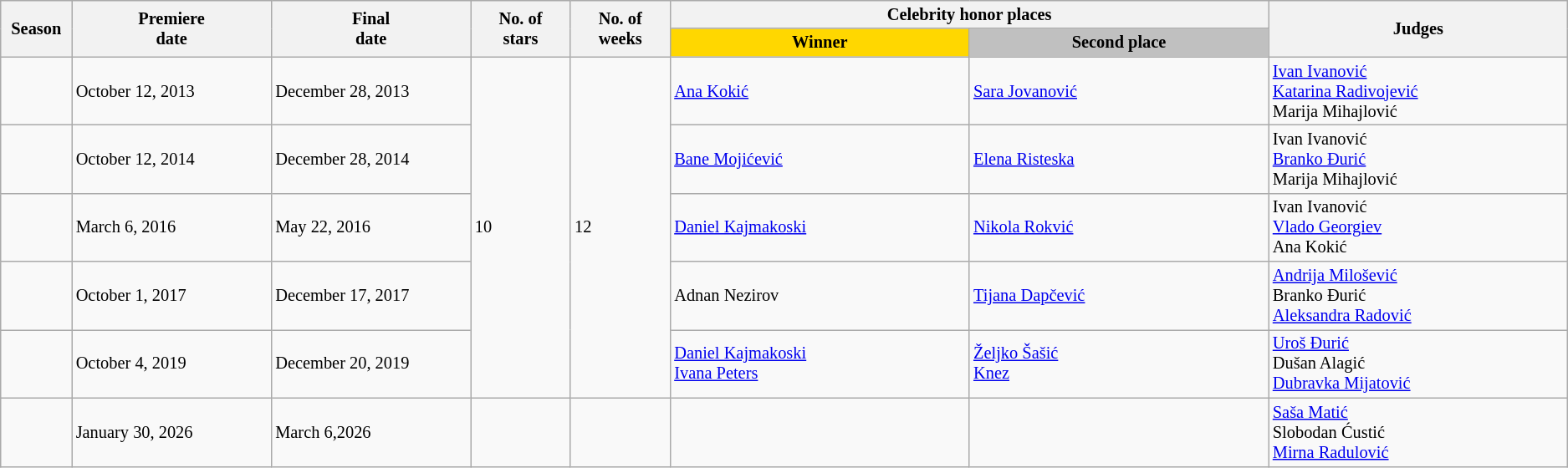<table class="wikitable" style="white-space:nowrap; font-size:85%;">
<tr>
<th style="width:3%;" rowspan="2">Season</th>
<th style="width:10%;" rowspan="2">Premiere <br>date</th>
<th style="width:10%;" rowspan="2">Final <br>date</th>
<th style="width:5%;" rowspan="2">No. of<br>stars</th>
<th style="width:5%;" rowspan="2">No. of<br>weeks</th>
<th style="width:45%;" colspan="2">Celebrity honor places</th>
<th style="width:15%;" rowspan="2">Judges</th>
</tr>
<tr>
<th style="width:15%; background:gold;">Winner</th>
<th style="width:15%; background:silver;">Second place</th>
</tr>
<tr>
<td></td>
<td>October 12, 2013</td>
<td>December 28, 2013</td>
<td rowspan="5">10</td>
<td rowspan="5">12</td>
<td><a href='#'>Ana Kokić</a></td>
<td><a href='#'>Sara Jovanović</a></td>
<td><a href='#'>Ivan Ivanović</a><br><a href='#'>Katarina Radivojević</a><br>Marija Mihajlović</td>
</tr>
<tr>
<td></td>
<td>October 12, 2014</td>
<td>December 28, 2014</td>
<td><a href='#'>Bane Mojićević</a></td>
<td><a href='#'>Elena Risteska</a></td>
<td>Ivan Ivanović<br><a href='#'>Branko Đurić</a><br>Marija Mihajlović</td>
</tr>
<tr>
<td></td>
<td>March 6, 2016</td>
<td>May 22, 2016</td>
<td><a href='#'>Daniel Kajmakoski</a></td>
<td><a href='#'>Nikola Rokvić</a></td>
<td>Ivan Ivanović<br><a href='#'>Vlado Georgiev</a><br>Ana Kokić</td>
</tr>
<tr>
<td></td>
<td>October 1, 2017</td>
<td>December 17, 2017</td>
<td>Adnan Nezirov</td>
<td><a href='#'>Tijana Dapčević</a></td>
<td><a href='#'>Andrija Milošević</a><br>Branko Đurić<br><a href='#'>Aleksandra Radović</a></td>
</tr>
<tr>
<td></td>
<td>October 4, 2019</td>
<td>December 20, 2019</td>
<td><a href='#'>Daniel Kajmakoski</a><br><a href='#'>Ivana Peters</a></td>
<td><a href='#'>Željko Šašić</a><br><a href='#'>Knez</a></td>
<td><a href='#'>Uroš Đurić</a><br>Dušan Alagić<br><a href='#'>Dubravka Mijatović</a></td>
</tr>
<tr>
<td></td>
<td>January 30, 2026</td>
<td>March 6,2026</td>
<td></td>
<td></td>
<td></td>
<td></td>
<td><a href='#'>Saša Matić</a><br>Slobodan Ćustić<br><a href='#'>Mirna Radulović</a></td>
</tr>
</table>
